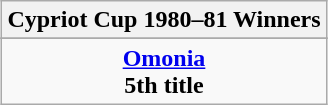<table class="wikitable" style="text-align:center;margin: 0 auto;">
<tr>
<th>Cypriot Cup 1980–81 Winners</th>
</tr>
<tr>
</tr>
<tr>
<td><strong><a href='#'>Omonia</a></strong><br><strong>5th title</strong></td>
</tr>
</table>
